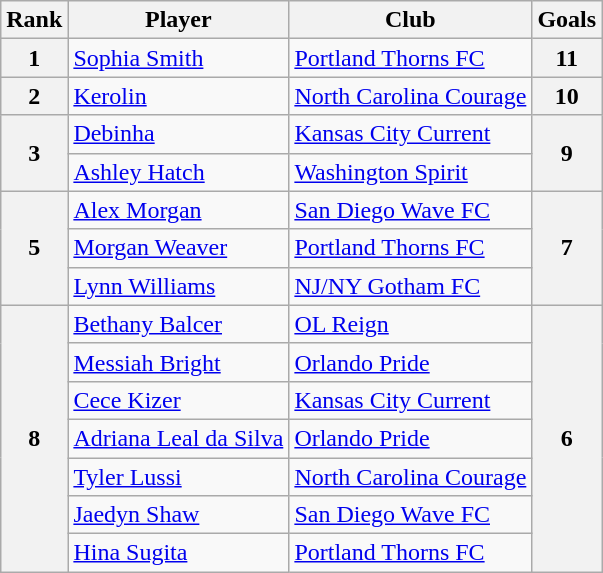<table class="wikitable">
<tr>
<th scope="col">Rank</th>
<th scope="col">Player</th>
<th scope="col">Club</th>
<th scope="col">Goals</th>
</tr>
<tr>
<th scope="row">1</th>
<td> <a href='#'>Sophia Smith</a></td>
<td><a href='#'>Portland Thorns FC</a></td>
<th scope="row">11</th>
</tr>
<tr>
<th scope="row">2</th>
<td> <a href='#'>Kerolin</a></td>
<td><a href='#'>North Carolina Courage</a></td>
<th scope="row">10</th>
</tr>
<tr>
<th rowspan=2 scope="row">3</th>
<td> <a href='#'>Debinha</a></td>
<td><a href='#'>Kansas City Current</a></td>
<th rowspan=2 scope="row">9</th>
</tr>
<tr>
<td> <a href='#'>Ashley Hatch</a></td>
<td><a href='#'>Washington Spirit</a></td>
</tr>
<tr>
<th rowspan=3 scope="row">5</th>
<td> <a href='#'>Alex Morgan</a></td>
<td><a href='#'>San Diego Wave FC</a></td>
<th rowspan=3 scope="row">7</th>
</tr>
<tr>
<td> <a href='#'>Morgan Weaver</a></td>
<td><a href='#'>Portland Thorns FC</a></td>
</tr>
<tr>
<td> <a href='#'>Lynn Williams</a></td>
<td><a href='#'>NJ/NY Gotham FC</a></td>
</tr>
<tr>
<th rowspan=7 scope="row">8</th>
<td> <a href='#'>Bethany Balcer</a></td>
<td><a href='#'>OL Reign</a></td>
<th rowspan=7 scope="row">6</th>
</tr>
<tr>
<td> <a href='#'>Messiah Bright</a></td>
<td><a href='#'>Orlando Pride</a></td>
</tr>
<tr>
<td> <a href='#'>Cece Kizer</a></td>
<td><a href='#'>Kansas City Current</a></td>
</tr>
<tr>
<td> <a href='#'>Adriana Leal da Silva</a></td>
<td><a href='#'>Orlando Pride</a></td>
</tr>
<tr>
<td> <a href='#'>Tyler Lussi</a></td>
<td><a href='#'>North Carolina Courage</a></td>
</tr>
<tr>
<td> <a href='#'>Jaedyn Shaw</a></td>
<td><a href='#'>San Diego Wave FC</a></td>
</tr>
<tr>
<td> <a href='#'>Hina Sugita</a></td>
<td><a href='#'>Portland Thorns FC</a></td>
</tr>
</table>
